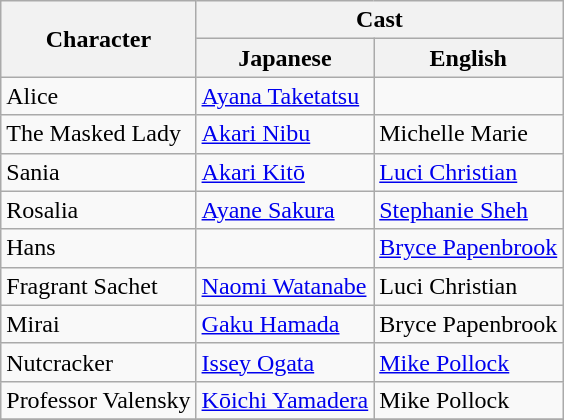<table class="wikitable">
<tr>
<th rowspan=2>Character</th>
<th colspan=2>Cast</th>
</tr>
<tr>
<th>Japanese</th>
<th>English</th>
</tr>
<tr>
<td>Alice</td>
<td><a href='#'>Ayana Taketatsu</a></td>
<td></td>
</tr>
<tr>
<td>The Masked Lady</td>
<td><a href='#'>Akari Nibu</a></td>
<td>Michelle Marie</td>
</tr>
<tr>
<td>Sania</td>
<td><a href='#'>Akari Kitō</a></td>
<td><a href='#'>Luci Christian</a></td>
</tr>
<tr>
<td>Rosalia</td>
<td><a href='#'>Ayane Sakura</a></td>
<td><a href='#'>Stephanie Sheh</a></td>
</tr>
<tr>
<td>Hans</td>
<td></td>
<td><a href='#'>Bryce Papenbrook</a></td>
</tr>
<tr>
<td>Fragrant Sachet</td>
<td><a href='#'>Naomi Watanabe</a></td>
<td>Luci Christian</td>
</tr>
<tr>
<td>Mirai</td>
<td><a href='#'>Gaku Hamada</a></td>
<td>Bryce Papenbrook</td>
</tr>
<tr>
<td>Nutcracker</td>
<td><a href='#'>Issey Ogata</a></td>
<td><a href='#'>Mike Pollock</a></td>
</tr>
<tr>
<td>Professor Valensky</td>
<td><a href='#'>Kōichi Yamadera</a></td>
<td>Mike Pollock</td>
</tr>
<tr>
</tr>
</table>
